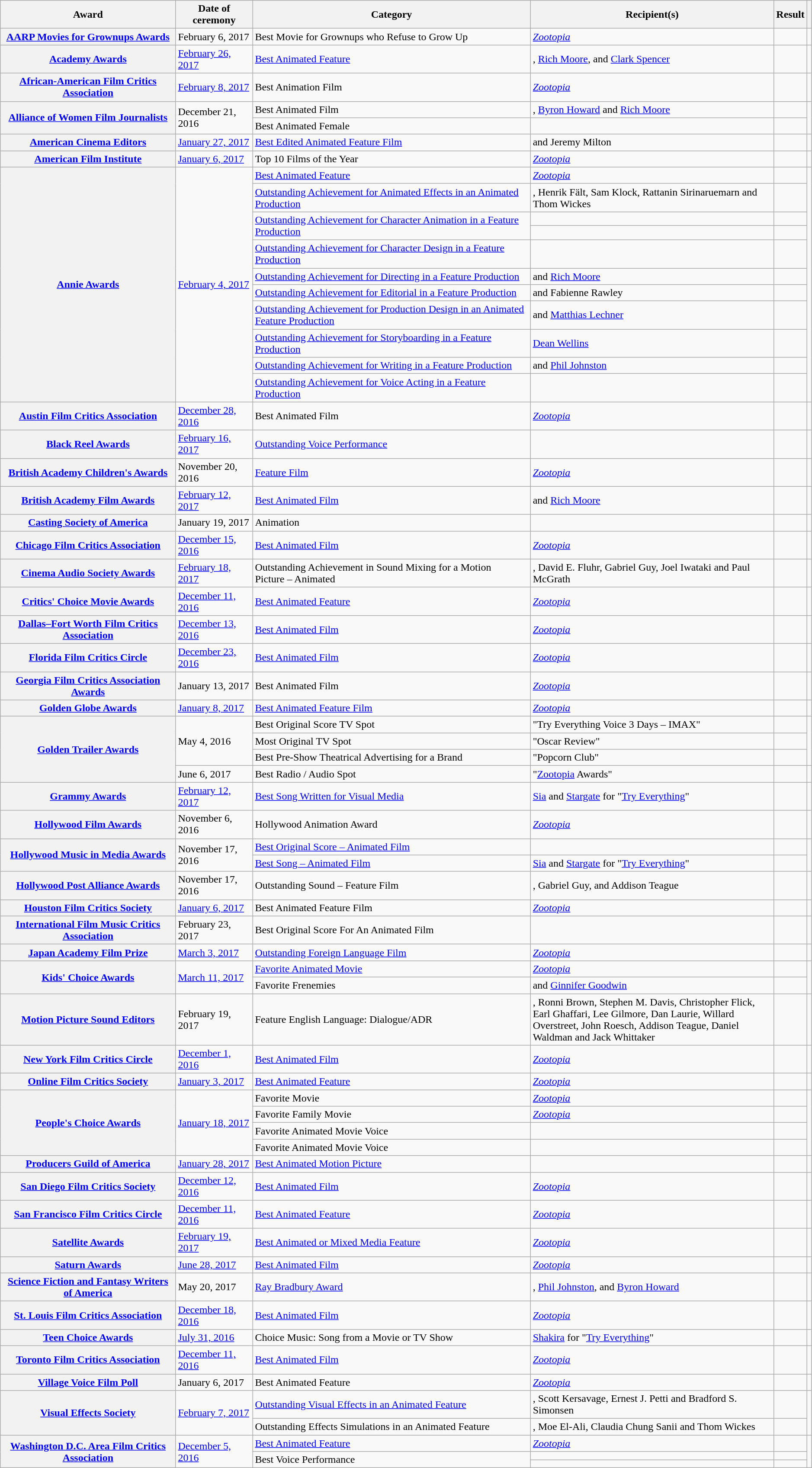<table class="wikitable sortable plainrowheaders" style="width: 99%;">
<tr>
<th scope="col">Award</th>
<th scope="col">Date of ceremony</th>
<th scope="col">Category</th>
<th scope="col" style="width:30%;">Recipient(s)</th>
<th scope="col">Result</th>
<th scope="col" class="unsortable"></th>
</tr>
<tr>
<th scope="row"><a href='#'>AARP Movies for Grownups Awards</a></th>
<td>February 6, 2017</td>
<td>Best Movie for Grownups who Refuse to Grow Up</td>
<td><em><a href='#'>Zootopia</a></em></td>
<td></td>
<td style="text-align:center;"></td>
</tr>
<tr>
<th scope="row"><a href='#'>Academy Awards</a></th>
<td><a href='#'>February 26, 2017</a></td>
<td><a href='#'>Best Animated Feature</a></td>
<td>, <a href='#'>Rich Moore</a>, and <a href='#'>Clark Spencer</a></td>
<td></td>
<td style="text-align:center;"></td>
</tr>
<tr>
<th scope="row"><a href='#'>African-American Film Critics Association</a></th>
<td><a href='#'>February 8, 2017</a></td>
<td>Best Animation Film</td>
<td><em><a href='#'>Zootopia</a></em></td>
<td></td>
<td style="text-align:center;"></td>
</tr>
<tr>
<th scope="row" rowspan="2"><a href='#'>Alliance of Women Film Journalists</a></th>
<td rowspan="2">December 21, 2016</td>
<td>Best Animated Film</td>
<td>, <a href='#'>Byron Howard</a> and <a href='#'>Rich Moore</a></td>
<td></td>
<td rowspan="2" style="text-align:center;"></td>
</tr>
<tr>
<td>Best Animated Female</td>
<td></td>
<td></td>
</tr>
<tr>
<th scope="row"><a href='#'>American Cinema Editors</a></th>
<td><a href='#'>January 27, 2017</a></td>
<td><a href='#'>Best Edited Animated Feature Film</a></td>
<td> and Jeremy Milton</td>
<td></td>
<td style="text-align:center;"></td>
</tr>
<tr>
<th scope="row"><a href='#'>American Film Institute</a></th>
<td><a href='#'>January 6, 2017</a></td>
<td>Top 10 Films of the Year</td>
<td><em><a href='#'>Zootopia</a></em></td>
<td></td>
<td style="text-align:center;"></td>
</tr>
<tr>
<th scope="row" rowspan="11"><a href='#'>Annie Awards</a></th>
<td rowspan="11"><a href='#'>February 4, 2017</a></td>
<td><a href='#'>Best Animated Feature</a></td>
<td><em><a href='#'>Zootopia</a></em></td>
<td></td>
<td rowspan="11" style="text-align:center;"><br></td>
</tr>
<tr>
<td><a href='#'>Outstanding Achievement for Animated Effects in an Animated Production</a></td>
<td>, Henrik Fält, Sam Klock, Rattanin Sirinaruemarn and Thom Wickes</td>
<td></td>
</tr>
<tr>
<td rowspan="2"><a href='#'>Outstanding Achievement for Character Animation in a Feature Production</a></td>
<td></td>
<td></td>
</tr>
<tr>
<td></td>
<td></td>
</tr>
<tr>
<td><a href='#'>Outstanding Achievement for Character Design in a Feature Production</a></td>
<td></td>
<td></td>
</tr>
<tr>
<td><a href='#'>Outstanding Achievement for Directing in a Feature Production</a></td>
<td> and <a href='#'>Rich Moore</a></td>
<td></td>
</tr>
<tr>
<td><a href='#'>Outstanding Achievement for Editorial in a Feature Production</a></td>
<td> and Fabienne Rawley</td>
<td></td>
</tr>
<tr>
<td><a href='#'>Outstanding Achievement for Production Design in an Animated Feature Production</a></td>
<td> and <a href='#'>Matthias Lechner</a></td>
<td></td>
</tr>
<tr>
<td><a href='#'>Outstanding Achievement for Storyboarding in a Feature Production</a></td>
<td><a href='#'>Dean Wellins</a></td>
<td></td>
</tr>
<tr>
<td><a href='#'>Outstanding Achievement for Writing in a Feature Production</a></td>
<td> and <a href='#'>Phil Johnston</a></td>
<td></td>
</tr>
<tr>
<td><a href='#'>Outstanding Achievement for Voice Acting in a Feature Production</a></td>
<td></td>
<td></td>
</tr>
<tr>
<th scope="row"><a href='#'>Austin Film Critics Association</a></th>
<td><a href='#'>December 28, 2016</a></td>
<td>Best Animated Film</td>
<td><em><a href='#'>Zootopia</a></em></td>
<td></td>
<td style="text-align:center;"></td>
</tr>
<tr>
<th scope="row"><a href='#'>Black Reel Awards</a></th>
<td><a href='#'>February 16, 2017</a></td>
<td><a href='#'>Outstanding Voice Performance</a></td>
<td></td>
<td></td>
<td style="text-align:center;"></td>
</tr>
<tr>
<th scope="row"><a href='#'>British Academy Children's Awards</a></th>
<td>November 20, 2016</td>
<td><a href='#'>Feature Film</a></td>
<td><em><a href='#'>Zootopia</a></em></td>
<td></td>
<td style="text-align:center;"><br></td>
</tr>
<tr>
<th scope="row"><a href='#'>British Academy Film Awards</a></th>
<td><a href='#'>February 12, 2017</a></td>
<td><a href='#'>Best Animated Film</a></td>
<td> and <a href='#'>Rich Moore</a></td>
<td></td>
<td style="text-align:center;"><br></td>
</tr>
<tr>
<th scope="row"><a href='#'>Casting Society of America</a></th>
<td>January 19, 2017</td>
<td>Animation</td>
<td></td>
<td></td>
<td style="text-align:center;"></td>
</tr>
<tr>
<th scope="row"><a href='#'>Chicago Film Critics Association</a></th>
<td><a href='#'>December 15, 2016</a></td>
<td><a href='#'>Best Animated Film</a></td>
<td><em><a href='#'>Zootopia</a></em></td>
<td></td>
<td style="text-align:center;"></td>
</tr>
<tr>
<th scope="row"><a href='#'>Cinema Audio Society Awards</a></th>
<td><a href='#'>February 18, 2017</a></td>
<td>Outstanding Achievement in Sound Mixing for a Motion Picture – Animated</td>
<td>, David E. Fluhr, Gabriel Guy, Joel Iwataki and Paul McGrath</td>
<td></td>
<td style="text-align:center;"></td>
</tr>
<tr>
<th scope="row"><a href='#'>Critics' Choice Movie Awards</a></th>
<td><a href='#'>December 11, 2016</a></td>
<td><a href='#'>Best Animated Feature</a></td>
<td><em><a href='#'>Zootopia</a></em></td>
<td></td>
<td style="text-align:center;"></td>
</tr>
<tr>
<th scope="row"><a href='#'>Dallas–Fort Worth Film Critics Association</a></th>
<td><a href='#'>December 13, 2016</a></td>
<td><a href='#'>Best Animated Film</a></td>
<td><em><a href='#'>Zootopia</a></em></td>
<td></td>
<td style="text-align:center;"></td>
</tr>
<tr>
<th scope="row"><a href='#'>Florida Film Critics Circle</a></th>
<td><a href='#'>December 23, 2016</a></td>
<td><a href='#'>Best Animated Film</a></td>
<td><em><a href='#'>Zootopia</a></em></td>
<td></td>
<td style="text-align:center;"></td>
</tr>
<tr>
<th scope="row"><a href='#'>Georgia Film Critics Association Awards</a></th>
<td>January 13, 2017</td>
<td>Best Animated Film</td>
<td><em><a href='#'>Zootopia</a></em></td>
<td></td>
<td style="text-align:center;"></td>
</tr>
<tr>
<th scope="row"><a href='#'>Golden Globe Awards</a></th>
<td><a href='#'>January 8, 2017</a></td>
<td><a href='#'>Best Animated Feature Film</a></td>
<td><em><a href='#'>Zootopia</a></em></td>
<td></td>
<td style="text-align:center;"></td>
</tr>
<tr>
<th scope="row" rowspan="4"><a href='#'>Golden Trailer Awards</a></th>
<td rowspan="3">May 4, 2016</td>
<td>Best Original Score TV Spot</td>
<td>"Try Everything Voice 3 Days – IMAX"</td>
<td></td>
<td rowspan="3" style="text-align:center;"><br></td>
</tr>
<tr>
<td>Most Original TV Spot</td>
<td>"Oscar Review"</td>
<td></td>
</tr>
<tr>
<td>Best Pre-Show Theatrical Advertising for a Brand</td>
<td>"Popcorn Club"</td>
<td></td>
</tr>
<tr>
<td>June 6, 2017</td>
<td>Best Radio / Audio Spot</td>
<td>"<a href='#'>Zootopia</a> Awards"</td>
<td></td>
<td style="text-align:center;"><br></td>
</tr>
<tr>
<th scope="row"><a href='#'>Grammy Awards</a></th>
<td><a href='#'>February 12, 2017</a></td>
<td><a href='#'>Best Song Written for Visual Media</a></td>
<td><a href='#'>Sia</a> and <a href='#'>Stargate</a> for "<a href='#'>Try Everything</a>"</td>
<td></td>
<td style="text-align:center;"></td>
</tr>
<tr>
<th scope="row"><a href='#'>Hollywood Film Awards</a></th>
<td>November 6, 2016</td>
<td>Hollywood Animation Award</td>
<td><em><a href='#'>Zootopia</a></em></td>
<td></td>
<td style="text-align:center;"></td>
</tr>
<tr>
<th scope="row" rowspan="2"><a href='#'>Hollywood Music in Media Awards</a></th>
<td rowspan="2">November 17, 2016</td>
<td><a href='#'>Best Original Score – Animated Film</a></td>
<td></td>
<td></td>
<td rowspan="2" style="text-align:center;"></td>
</tr>
<tr>
<td><a href='#'>Best Song – Animated Film</a></td>
<td><a href='#'>Sia</a> and <a href='#'>Stargate</a> for "<a href='#'>Try Everything</a>"</td>
<td></td>
</tr>
<tr>
<th scope="row"><a href='#'>Hollywood Post Alliance Awards</a></th>
<td>November 17, 2016</td>
<td>Outstanding Sound – Feature Film</td>
<td>, Gabriel Guy, and Addison Teague</td>
<td></td>
<td style="text-align:center;"></td>
</tr>
<tr>
<th scope="row"><a href='#'>Houston Film Critics Society</a></th>
<td><a href='#'>January 6, 2017</a></td>
<td>Best Animated Feature Film</td>
<td><em><a href='#'>Zootopia</a></em></td>
<td></td>
<td style="text-align:center;"></td>
</tr>
<tr>
<th scope="row"><a href='#'>International Film Music Critics Association</a></th>
<td>February 23, 2017</td>
<td>Best Original Score For An Animated Film</td>
<td></td>
<td></td>
<td style="text-align:center;"></td>
</tr>
<tr>
<th scope="row"><a href='#'>Japan Academy Film Prize</a></th>
<td><a href='#'>March 3, 2017</a></td>
<td><a href='#'>Outstanding Foreign Language Film</a></td>
<td><em><a href='#'>Zootopia</a></em></td>
<td></td>
<td style="text-align:center;"></td>
</tr>
<tr>
<th scope="row" rowspan="2"><a href='#'>Kids' Choice Awards</a></th>
<td rowspan="2"><a href='#'>March 11, 2017</a></td>
<td><a href='#'>Favorite Animated Movie</a></td>
<td><em><a href='#'>Zootopia</a></em></td>
<td></td>
<td rowspan="2" style="text-align:center;"></td>
</tr>
<tr>
<td>Favorite Frenemies</td>
<td> and <a href='#'>Ginnifer Goodwin</a></td>
<td></td>
</tr>
<tr>
<th scope="row"><a href='#'>Motion Picture Sound Editors</a></th>
<td>February 19, 2017</td>
<td>Feature English Language: Dialogue/ADR</td>
<td>, Ronni Brown, Stephen M. Davis, Christopher Flick, Earl Ghaffari, Lee Gilmore, Dan Laurie, Willard Overstreet, John Roesch, Addison Teague, Daniel Waldman and Jack Whittaker</td>
<td></td>
<td style="text-align:center;"></td>
</tr>
<tr>
<th scope="row"><a href='#'>New York Film Critics Circle</a></th>
<td><a href='#'>December 1, 2016</a></td>
<td><a href='#'>Best Animated Film</a></td>
<td><em><a href='#'>Zootopia</a></em></td>
<td></td>
<td style="text-align:center;"></td>
</tr>
<tr>
<th scope="row"><a href='#'>Online Film Critics Society</a></th>
<td><a href='#'>January 3, 2017</a></td>
<td><a href='#'>Best Animated Feature</a></td>
<td><em><a href='#'>Zootopia</a></em></td>
<td></td>
<td style="text-align:center;"></td>
</tr>
<tr>
<th scope="row" rowspan="4"><a href='#'>People's Choice Awards</a></th>
<td rowspan="4"><a href='#'>January 18, 2017</a></td>
<td>Favorite Movie</td>
<td><em><a href='#'>Zootopia</a></em></td>
<td></td>
<td rowspan="4" style="text-align:center;"></td>
</tr>
<tr>
<td>Favorite Family Movie</td>
<td><em><a href='#'>Zootopia</a></em></td>
<td></td>
</tr>
<tr>
<td>Favorite Animated Movie Voice</td>
<td></td>
<td></td>
</tr>
<tr>
<td>Favorite Animated Movie Voice</td>
<td></td>
<td></td>
</tr>
<tr>
<th scope="row"><a href='#'>Producers Guild of America</a></th>
<td><a href='#'>January 28, 2017</a></td>
<td><a href='#'>Best Animated Motion Picture</a></td>
<td></td>
<td></td>
<td style="text-align:center;"></td>
</tr>
<tr>
<th scope="row"><a href='#'>San Diego Film Critics Society</a></th>
<td><a href='#'>December 12, 2016</a></td>
<td><a href='#'>Best Animated Film</a></td>
<td><em><a href='#'>Zootopia</a></em></td>
<td></td>
<td style="text-align:center;"></td>
</tr>
<tr>
<th scope="row"><a href='#'>San Francisco Film Critics Circle</a></th>
<td><a href='#'>December 11, 2016</a></td>
<td><a href='#'>Best Animated Feature</a></td>
<td><em><a href='#'>Zootopia</a></em></td>
<td></td>
<td style="text-align:center;"></td>
</tr>
<tr>
<th scope="row"><a href='#'>Satellite Awards</a></th>
<td><a href='#'>February 19, 2017</a></td>
<td><a href='#'>Best Animated or Mixed Media Feature</a></td>
<td><em><a href='#'>Zootopia</a></em></td>
<td></td>
<td style="text-align:center;"></td>
</tr>
<tr>
<th scope="row"><a href='#'>Saturn Awards</a></th>
<td><a href='#'>June 28, 2017</a></td>
<td><a href='#'>Best Animated Film</a></td>
<td><em><a href='#'>Zootopia</a></em></td>
<td></td>
<td style="text-align:center;"><br></td>
</tr>
<tr>
<th scope="row"><a href='#'>Science Fiction and Fantasy Writers of America</a></th>
<td>May 20, 2017</td>
<td><a href='#'>Ray Bradbury Award</a></td>
<td>, <a href='#'>Phil Johnston</a>, and <a href='#'>Byron Howard</a></td>
<td></td>
<td style="text-align:center;"></td>
</tr>
<tr>
<th scope="row"><a href='#'>St. Louis Film Critics Association</a></th>
<td><a href='#'>December 18, 2016</a></td>
<td><a href='#'>Best Animated Film</a></td>
<td><em><a href='#'>Zootopia</a></em></td>
<td></td>
<td style="text-align:center;"></td>
</tr>
<tr>
<th scope="row"><a href='#'>Teen Choice Awards</a></th>
<td><a href='#'>July 31, 2016</a></td>
<td>Choice Music: Song from a Movie or TV Show</td>
<td><a href='#'>Shakira</a> for "<a href='#'>Try Everything</a>"</td>
<td></td>
<td style="text-align:center;"></td>
</tr>
<tr>
<th scope="row"><a href='#'>Toronto Film Critics Association</a></th>
<td><a href='#'>December 11, 2016</a></td>
<td><a href='#'>Best Animated Film</a></td>
<td><em><a href='#'>Zootopia</a></em></td>
<td></td>
<td style="text-align:center;"></td>
</tr>
<tr>
<th scope="row"><a href='#'>Village Voice Film Poll</a></th>
<td>January 6, 2017</td>
<td>Best Animated Feature</td>
<td><em><a href='#'>Zootopia</a></em></td>
<td></td>
<td style="text-align:center;"></td>
</tr>
<tr>
<th scope="row" rowspan="2"><a href='#'>Visual Effects Society</a></th>
<td rowspan="2"><a href='#'>February 7, 2017</a></td>
<td><a href='#'>Outstanding Visual Effects in an Animated Feature</a></td>
<td>, Scott Kersavage, Ernest J. Petti and Bradford S. Simonsen</td>
<td></td>
<td rowspan="2" style="text-align:center;"></td>
</tr>
<tr>
<td>Outstanding Effects Simulations in an Animated Feature</td>
<td>, Moe El-Ali, Claudia Chung Sanii and Thom Wickes</td>
<td></td>
</tr>
<tr>
<th scope="row" rowspan="3"><a href='#'>Washington D.C. Area Film Critics Association</a></th>
<td rowspan="3"><a href='#'>December 5, 2016</a></td>
<td><a href='#'>Best Animated Feature</a></td>
<td><em><a href='#'>Zootopia</a></em></td>
<td></td>
<td rowspan="3" style="text-align:center;"></td>
</tr>
<tr>
<td rowspan="2">Best Voice Performance</td>
<td></td>
<td></td>
</tr>
<tr>
<td></td>
<td></td>
</tr>
</table>
